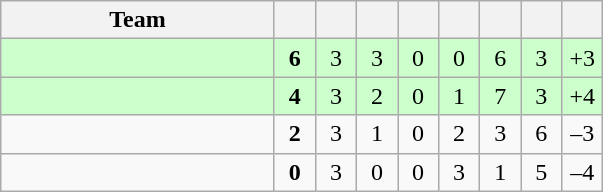<table class="wikitable" style="text-align:center">
<tr>
<th width="175">Team</th>
<th width="20"></th>
<th width="20"></th>
<th width="20"></th>
<th width="20"></th>
<th width="20"></th>
<th width="20"></th>
<th width="20"></th>
<th width="20"></th>
</tr>
<tr bgcolor=#CCFFCC>
<td align=left></td>
<td><strong>6</strong></td>
<td>3</td>
<td>3</td>
<td>0</td>
<td>0</td>
<td>6</td>
<td>3</td>
<td>+3</td>
</tr>
<tr bgcolor=#CCFFCC>
<td align=left></td>
<td><strong>4</strong></td>
<td>3</td>
<td>2</td>
<td>0</td>
<td>1</td>
<td>7</td>
<td>3</td>
<td>+4</td>
</tr>
<tr>
<td align=left></td>
<td><strong>2</strong></td>
<td>3</td>
<td>1</td>
<td>0</td>
<td>2</td>
<td>3</td>
<td>6</td>
<td>–3</td>
</tr>
<tr>
<td align=left></td>
<td><strong>0</strong></td>
<td>3</td>
<td>0</td>
<td>0</td>
<td>3</td>
<td>1</td>
<td>5</td>
<td>–4</td>
</tr>
</table>
